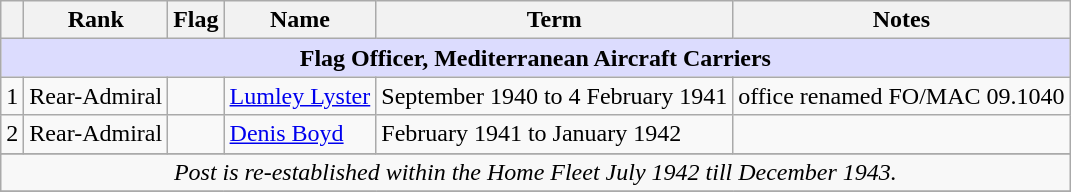<table class="wikitable">
<tr>
<th></th>
<th>Rank</th>
<th>Flag</th>
<th>Name</th>
<th>Term</th>
<th>Notes</th>
</tr>
<tr>
<td colspan="6" align="center" style="background:#dcdcfe;"><strong>Flag Officer, Mediterranean Aircraft Carriers</strong></td>
</tr>
<tr>
<td>1</td>
<td>Rear-Admiral</td>
<td></td>
<td><a href='#'>Lumley Lyster</a></td>
<td>September 1940 to 4 February 1941</td>
<td>office renamed FO/MAC 09.1040</td>
</tr>
<tr>
<td>2</td>
<td>Rear-Admiral</td>
<td></td>
<td><a href='#'>Denis Boyd</a></td>
<td>February 1941 to January 1942</td>
<td></td>
</tr>
<tr>
</tr>
<tr style=background-color:#F8F8F8>
<td colspan=6 align=center><em>Post is re-established within the Home Fleet July 1942 till December 1943.</em></td>
</tr>
<tr>
</tr>
</table>
